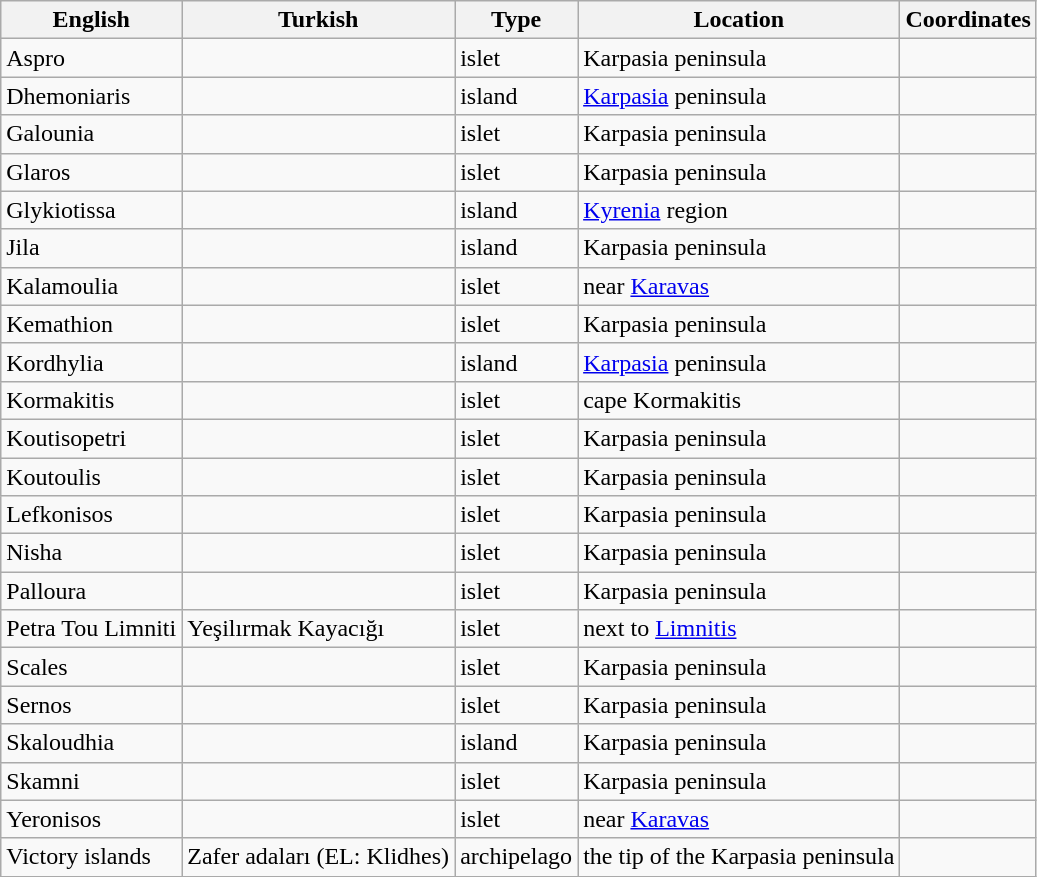<table class="wikitable sortable">
<tr>
<th>English</th>
<th>Turkish</th>
<th>Type</th>
<th>Location</th>
<th>Coordinates</th>
</tr>
<tr>
<td>Aspro</td>
<td></td>
<td>islet</td>
<td>Karpasia peninsula</td>
<td></td>
</tr>
<tr>
<td>Dhemoniaris</td>
<td></td>
<td>island</td>
<td><a href='#'>Karpasia</a> peninsula</td>
<td></td>
</tr>
<tr>
<td>Galounia</td>
<td></td>
<td>islet</td>
<td>Karpasia peninsula</td>
<td></td>
</tr>
<tr>
<td>Glaros</td>
<td></td>
<td>islet</td>
<td>Karpasia peninsula</td>
<td></td>
</tr>
<tr>
<td>Glykiotissa</td>
<td></td>
<td>island</td>
<td><a href='#'>Kyrenia</a> region</td>
<td></td>
</tr>
<tr>
<td>Jila</td>
<td></td>
<td>island</td>
<td>Karpasia peninsula</td>
<td></td>
</tr>
<tr>
<td>Kalamoulia</td>
<td></td>
<td>islet</td>
<td>near <a href='#'>Karavas</a></td>
<td></td>
</tr>
<tr>
<td>Kemathion</td>
<td></td>
<td>islet</td>
<td>Karpasia peninsula</td>
<td></td>
</tr>
<tr>
<td>Kordhylia</td>
<td></td>
<td>island</td>
<td><a href='#'>Karpasia</a> peninsula</td>
<td></td>
</tr>
<tr>
<td>Kormakitis</td>
<td></td>
<td>islet</td>
<td>cape Kormakitis</td>
<td></td>
</tr>
<tr>
<td>Koutisopetri</td>
<td></td>
<td>islet</td>
<td>Karpasia peninsula</td>
<td></td>
</tr>
<tr>
<td>Koutoulis</td>
<td></td>
<td>islet</td>
<td>Karpasia peninsula</td>
<td></td>
</tr>
<tr>
<td>Lefkonisos</td>
<td></td>
<td>islet</td>
<td>Karpasia peninsula</td>
<td></td>
</tr>
<tr>
<td>Nisha</td>
<td></td>
<td>islet</td>
<td>Karpasia peninsula</td>
<td></td>
</tr>
<tr>
<td>Palloura</td>
<td></td>
<td>islet</td>
<td>Karpasia peninsula</td>
<td></td>
</tr>
<tr>
<td>Petra Tou Limniti</td>
<td>Yeşilırmak Kayacığı</td>
<td>islet</td>
<td>next to <a href='#'>Limnitis</a></td>
<td></td>
</tr>
<tr>
<td>Scales</td>
<td></td>
<td>islet</td>
<td>Karpasia peninsula</td>
<td></td>
</tr>
<tr>
<td>Sernos</td>
<td></td>
<td>islet</td>
<td>Karpasia peninsula</td>
<td></td>
</tr>
<tr>
<td>Skaloudhia</td>
<td></td>
<td>island</td>
<td>Karpasia peninsula</td>
<td></td>
</tr>
<tr>
<td>Skamni</td>
<td></td>
<td>islet</td>
<td>Karpasia peninsula</td>
<td></td>
</tr>
<tr>
<td>Yeronisos</td>
<td></td>
<td>islet</td>
<td>near <a href='#'>Karavas</a></td>
<td></td>
</tr>
<tr>
<td>Victory islands</td>
<td>Zafer adaları (EL: Klidhes)</td>
<td>archipelago</td>
<td>the tip of the Karpasia peninsula</td>
<td></td>
</tr>
</table>
